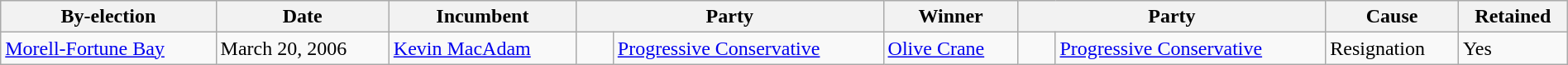<table class=wikitable style="width:100%">
<tr>
<th>By-election</th>
<th>Date</th>
<th>Incumbent</th>
<th colspan=2>Party</th>
<th>Winner</th>
<th colspan=2>Party</th>
<th>Cause</th>
<th>Retained</th>
</tr>
<tr>
<td><a href='#'>Morell-Fortune Bay</a></td>
<td>March 20, 2006</td>
<td><a href='#'>Kevin MacAdam</a></td>
<td>    </td>
<td><a href='#'>Progressive Conservative</a></td>
<td><a href='#'>Olive Crane</a></td>
<td>    </td>
<td><a href='#'>Progressive Conservative</a></td>
<td>Resignation</td>
<td>Yes</td>
</tr>
</table>
